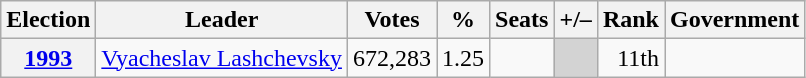<table class=wikitable style=text-align:right>
<tr>
<th>Election</th>
<th>Leader</th>
<th>Votes</th>
<th>%</th>
<th>Seats</th>
<th>+/–</th>
<th>Rank</th>
<th>Government</th>
</tr>
<tr>
<th><a href='#'>1993</a></th>
<td align=left><a href='#'>Vyacheslav Lashchevsky</a></td>
<td>672,283</td>
<td>1.25</td>
<td></td>
<td bgcolor=lightgrey></td>
<td>11th</td>
<td></td>
</tr>
</table>
